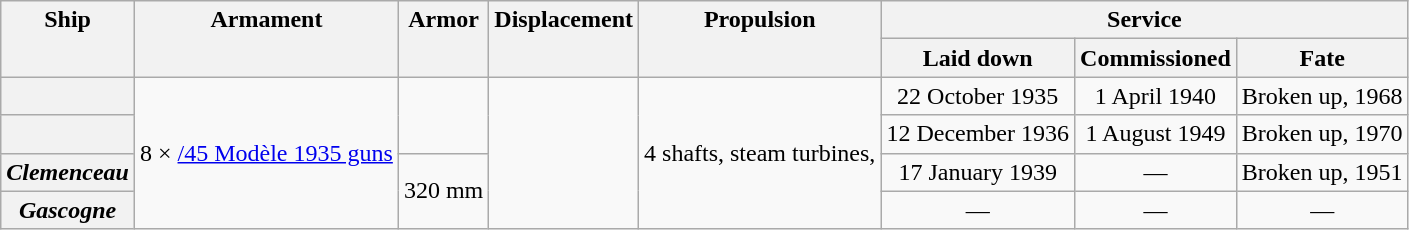<table class="wikitable plainrowheaders" style="text-align: center;">
<tr valign="top">
<th scope="col" rowspan="2">Ship</th>
<th scope="col" rowspan="2">Armament</th>
<th scope="col" rowspan="2">Armor</th>
<th scope="col" rowspan="2">Displacement</th>
<th scope="col" rowspan="2">Propulsion</th>
<th scope="col" colspan="3">Service</th>
</tr>
<tr valign="top">
<th scope="col">Laid down</th>
<th scope="col">Commissioned</th>
<th scope="col">Fate</th>
</tr>
<tr valign="center">
<th scope="row"></th>
<td rowspan="4">8 × <a href='#'> /45 Modèle 1935 guns</a></td>
<td rowspan="2"></td>
<td rowspan="4"></td>
<td rowspan="4">4 shafts, steam turbines, </td>
<td>22 October 1935</td>
<td>1 April 1940</td>
<td>Broken up, 1968</td>
</tr>
<tr valign="center">
<th scope="row"></th>
<td>12 December 1936</td>
<td>1 August 1949</td>
<td>Broken up, 1970</td>
</tr>
<tr valign="center">
<th scope="row"><em>Clemenceau</em></th>
<td rowspan="2">320 mm</td>
<td>17 January 1939</td>
<td>—</td>
<td>Broken up, 1951</td>
</tr>
<tr valign="center">
<th scope="row"><em>Gascogne</em></th>
<td>—</td>
<td>—</td>
<td>—</td>
</tr>
</table>
